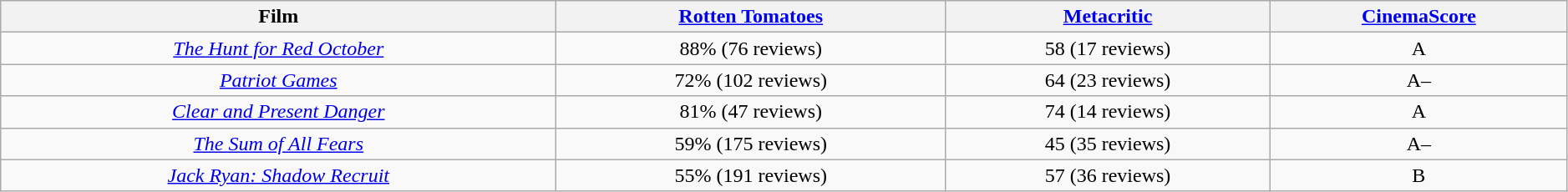<table class="wikitable" style="width:99%;">
<tr>
<th><strong>Film</strong></th>
<th><strong><a href='#'>Rotten Tomatoes</a></strong></th>
<th><strong><a href='#'>Metacritic</a></strong></th>
<th><strong><a href='#'>CinemaScore</a></strong></th>
</tr>
<tr>
<td style="text-align:center;"><em><a href='#'>The Hunt for Red October</a></em></td>
<td style="text-align:center;">88% (76 reviews)</td>
<td style="text-align:center;">58 (17 reviews)</td>
<td style="text-align:center;">A</td>
</tr>
<tr>
<td style="text-align:center;"><em><a href='#'>Patriot Games</a></em></td>
<td style="text-align:center;">72% (102 reviews)</td>
<td style="text-align:center;">64 (23 reviews)</td>
<td style="text-align:center;">A–</td>
</tr>
<tr>
<td style="text-align:center;"><em><a href='#'>Clear and Present Danger</a></em></td>
<td style="text-align:center;">81% (47 reviews)</td>
<td style="text-align:center;">74 (14 reviews)</td>
<td style="text-align:center;">A</td>
</tr>
<tr>
<td style="text-align:center;"><em><a href='#'>The Sum of All Fears</a></em></td>
<td style="text-align:center;">59% (175 reviews)</td>
<td style="text-align:center;">45 (35 reviews)</td>
<td style="text-align:center;">A–</td>
</tr>
<tr>
<td style="text-align:center;"><em><a href='#'>Jack Ryan: Shadow Recruit</a></em></td>
<td style="text-align:center;">55% (191 reviews)</td>
<td style="text-align:center;">57 (36 reviews)</td>
<td style="text-align:center;">B</td>
</tr>
</table>
